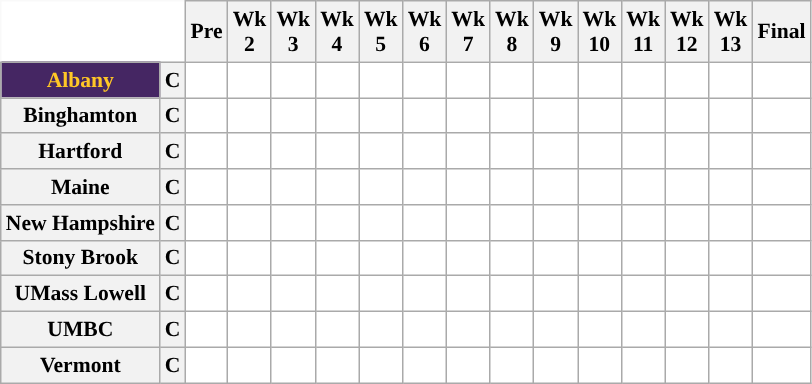<table class="wikitable" style="white-space:nowrap;font-size:90%;">
<tr>
<th colspan=2 style="background:white; border-top-style:hidden; border-left-style:hidden;"> </th>
<th>Pre</th>
<th>Wk<br>2</th>
<th>Wk<br>3</th>
<th>Wk<br>4</th>
<th>Wk<br>5</th>
<th>Wk<br>6</th>
<th>Wk<br>7</th>
<th>Wk<br>8</th>
<th>Wk<br>9</th>
<th>Wk<br>10</th>
<th>Wk<br>11</th>
<th>Wk<br>12</th>
<th>Wk<br>13</th>
<th>Final</th>
</tr>
<tr style="text-align:center;">
<th style="background:#452663; color:#FFC726;">Albany</th>
<th>C</th>
<td style="background:#FFF;"></td>
<td style="background:#FFF;"></td>
<td style="background:#FFF;"></td>
<td style="background:#FFF;"></td>
<td style="background:#FFF;"></td>
<td style="background:#FFF;"></td>
<td style="background:#FFF;"></td>
<td style="background:#FFF;"></td>
<td style="background:#FFF;"></td>
<td style="background:#FFF;"></td>
<td style="background:#FFF;"></td>
<td style="background:#FFF;"></td>
<td style="background:#FFF;"></td>
<td style="background:#FFF;"></td>
</tr>
<tr style="text-align:center;">
<th style="background:#">Binghamton</th>
<th>C</th>
<td style="background:#FFF;"></td>
<td style="background:#FFF;"></td>
<td style="background:#FFF;"></td>
<td style="background:#FFF;"></td>
<td style="background:#FFF;"></td>
<td style="background:#FFF;"></td>
<td style="background:#FFF;"></td>
<td style="background:#FFF;"></td>
<td style="background:#FFF;"></td>
<td style="background:#FFF;"></td>
<td style="background:#FFF;"></td>
<td style="background:#FFF;"></td>
<td style="background:#FFF;"></td>
<td style="background:#FFF;"></td>
</tr>
<tr style="text-align:center;">
<th style="background:#">Hartford</th>
<th>C</th>
<td style="background:#FFF;"></td>
<td style="background:#FFF;"></td>
<td style="background:#FFF;"></td>
<td style="background:#FFF;"></td>
<td style="background:#FFF;"></td>
<td style="background:#FFF;"></td>
<td style="background:#FFF;"></td>
<td style="background:#FFF;"></td>
<td style="background:#FFF;"></td>
<td style="background:#FFF;"></td>
<td style="background:#FFF;"></td>
<td style="background:#FFF;"></td>
<td style="background:#FFF;"></td>
<td style="background:#FFF;"></td>
</tr>
<tr style="text-align:center;">
<th style="background:#">Maine</th>
<th>C</th>
<td style="background:#FFF;"></td>
<td style="background:#FFF;"></td>
<td style="background:#FFF;"></td>
<td style="background:#FFF;"></td>
<td style="background:#FFF;"></td>
<td style="background:#FFF;"></td>
<td style="background:#FFF;"></td>
<td style="background:#FFF;"></td>
<td style="background:#FFF;"></td>
<td style="background:#FFF;"></td>
<td style="background:#FFF;"></td>
<td style="background:#FFF;"></td>
<td style="background:#FFF;"></td>
<td style="background:#FFF;"></td>
</tr>
<tr style="text-align:center;">
<th style="background:#">New Hampshire</th>
<th>C</th>
<td style="background:#FFF;"></td>
<td style="background:#FFF;"></td>
<td style="background:#FFF;"></td>
<td style="background:#FFF;"></td>
<td style="background:#FFF;"></td>
<td style="background:#FFF;"></td>
<td style="background:#FFF;"></td>
<td style="background:#FFF;"></td>
<td style="background:#FFF;"></td>
<td style="background:#FFF;"></td>
<td style="background:#FFF;"></td>
<td style="background:#FFF;"></td>
<td style="background:#FFF;"></td>
<td style="background:#FFF;"></td>
</tr>
<tr style="text-align:center;">
<th style="background:#">Stony Brook</th>
<th>C</th>
<td style="background:#FFF;"></td>
<td style="background:#FFF;"></td>
<td style="background:#FFF;"></td>
<td style="background:#FFF;"></td>
<td style="background:#FFF;"></td>
<td style="background:#FFF;"></td>
<td style="background:#FFF;"></td>
<td style="background:#FFF;"></td>
<td style="background:#FFF;"></td>
<td style="background:#FFF;"></td>
<td style="background:#FFF;"></td>
<td style="background:#FFF;"></td>
<td style="background:#FFF;"></td>
<td style="background:#FFF;"></td>
</tr>
<tr style="text-align:center;">
<th style="background:#">UMass Lowell</th>
<th>C</th>
<td style="background:#FFF;"></td>
<td style="background:#FFF;"></td>
<td style="background:#FFF;"></td>
<td style="background:#FFF;"></td>
<td style="background:#FFF;"></td>
<td style="background:#FFF;"></td>
<td style="background:#FFF;"></td>
<td style="background:#FFF;"></td>
<td style="background:#FFF;"></td>
<td style="background:#FFF;"></td>
<td style="background:#FFF;"></td>
<td style="background:#FFF;"></td>
<td style="background:#FFF;"></td>
<td style="background:#FFF;"></td>
</tr>
<tr style="text-align:center;">
<th style="background:#">UMBC</th>
<th>C</th>
<td style="background:#FFF;"></td>
<td style="background:#FFF;"></td>
<td style="background:#FFF;"></td>
<td style="background:#FFF;"></td>
<td style="background:#FFF;"></td>
<td style="background:#FFF;"></td>
<td style="background:#FFF;"></td>
<td style="background:#FFF;"></td>
<td style="background:#FFF;"></td>
<td style="background:#FFF;"></td>
<td style="background:#FFF;"></td>
<td style="background:#FFF;"></td>
<td style="background:#FFF;"></td>
<td style="background:#FFF;"></td>
</tr>
<tr style="text-align:center;">
<th style="background:#">Vermont</th>
<th>C</th>
<td style="background:#FFF;"></td>
<td style="background:#FFF;"></td>
<td style="background:#FFF;"></td>
<td style="background:#FFF;"></td>
<td style="background:#FFF;"></td>
<td style="background:#FFF;"></td>
<td style="background:#FFF;"></td>
<td style="background:#FFF;"></td>
<td style="background:#FFF;"></td>
<td style="background:#FFF;"></td>
<td style="background:#FFF;"></td>
<td style="background:#FFF;"></td>
<td style="background:#FFF;"></td>
<td style="background:#FFF;"></td>
</tr>
</table>
